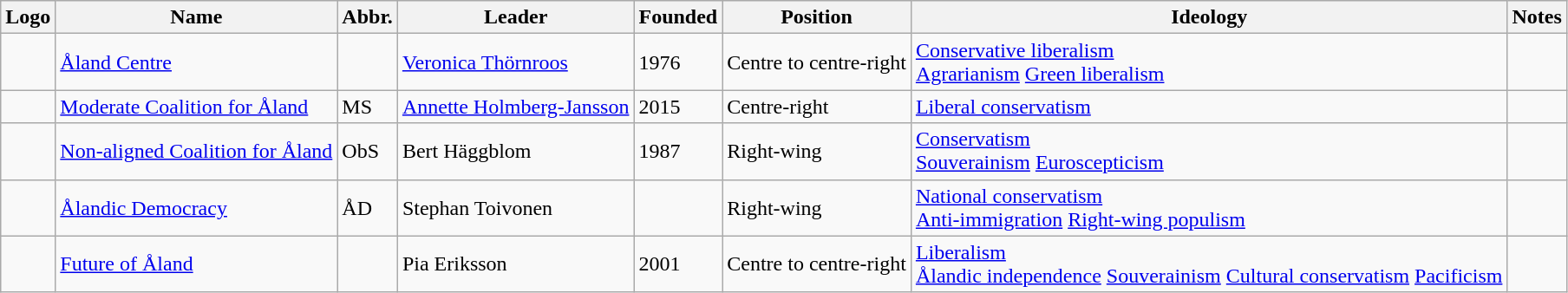<table class="wikitable">
<tr>
<th>Logo</th>
<th>Name</th>
<th>Abbr.</th>
<th>Leader</th>
<th>Founded</th>
<th>Position</th>
<th>Ideology</th>
<th>Notes</th>
</tr>
<tr>
<td></td>
<td><a href='#'>Åland Centre</a></td>
<td></td>
<td><a href='#'>Veronica Thörnroos</a></td>
<td>1976</td>
<td>Centre to centre-right</td>
<td><a href='#'>Conservative liberalism</a><br><a href='#'>Agrarianism</a>
<a href='#'>Green liberalism</a></td>
<td></td>
</tr>
<tr>
<td></td>
<td><a href='#'>Moderate Coalition for Åland</a></td>
<td>MS</td>
<td><a href='#'>Annette Holmberg-Jansson</a></td>
<td>2015</td>
<td>Centre-right</td>
<td><a href='#'>Liberal conservatism</a></td>
<td></td>
</tr>
<tr>
<td></td>
<td><a href='#'>Non-aligned Coalition for Åland</a></td>
<td>ObS</td>
<td>Bert Häggblom</td>
<td>1987</td>
<td>Right-wing</td>
<td><a href='#'>Conservatism</a><br><a href='#'>Souverainism</a>
<a href='#'>Euroscepticism</a></td>
<td></td>
</tr>
<tr>
<td></td>
<td><a href='#'>Ålandic Democracy</a></td>
<td>ÅD</td>
<td>Stephan Toivonen</td>
<td></td>
<td>Right-wing</td>
<td><a href='#'>National conservatism</a><br><a href='#'>Anti-immigration</a>
<a href='#'>Right-wing populism</a></td>
<td></td>
</tr>
<tr>
<td></td>
<td><a href='#'>Future of Åland</a></td>
<td></td>
<td>Pia Eriksson</td>
<td>2001</td>
<td>Centre to centre-right</td>
<td><a href='#'>Liberalism</a><br><a href='#'>Ålandic independence</a>
<a href='#'>Souverainism</a>
<a href='#'>Cultural conservatism</a>
<a href='#'>Pacificism</a></td>
<td></td>
</tr>
</table>
